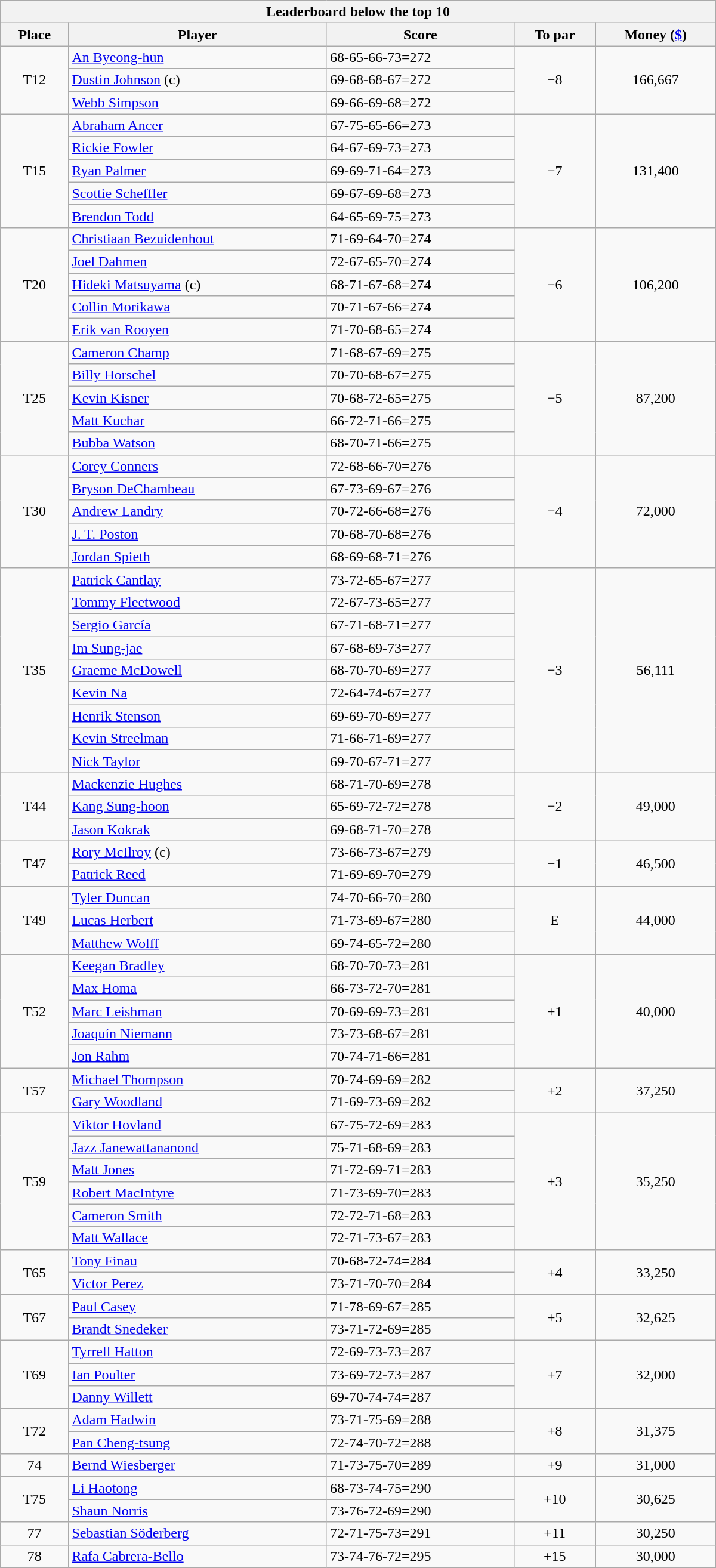<table class="collapsible collapsed wikitable" style="width:50em;margin-top:-1px;">
<tr>
<th scope="col" colspan="6">Leaderboard below the top 10</th>
</tr>
<tr>
<th>Place</th>
<th>Player</th>
<th>Score</th>
<th>To par</th>
<th>Money (<a href='#'>$</a>)</th>
</tr>
<tr>
<td rowspan=3 align=center>T12</td>
<td> <a href='#'>An Byeong-hun</a></td>
<td>68-65-66-73=272</td>
<td rowspan=3 align=center>−8</td>
<td rowspan=3 align=center>166,667</td>
</tr>
<tr>
<td> <a href='#'>Dustin Johnson</a> (c)</td>
<td>69-68-68-67=272</td>
</tr>
<tr>
<td> <a href='#'>Webb Simpson</a></td>
<td>69-66-69-68=272</td>
</tr>
<tr>
<td rowspan=5 align=center>T15</td>
<td> <a href='#'>Abraham Ancer</a></td>
<td>67-75-65-66=273</td>
<td rowspan=5 align=center>−7</td>
<td rowspan=5 align=center>131,400</td>
</tr>
<tr>
<td> <a href='#'>Rickie Fowler</a></td>
<td>64-67-69-73=273</td>
</tr>
<tr>
<td> <a href='#'>Ryan Palmer</a></td>
<td>69-69-71-64=273</td>
</tr>
<tr>
<td> <a href='#'>Scottie Scheffler</a></td>
<td>69-67-69-68=273</td>
</tr>
<tr>
<td> <a href='#'>Brendon Todd</a></td>
<td>64-65-69-75=273</td>
</tr>
<tr>
<td rowspan=5 align=center>T20</td>
<td> <a href='#'>Christiaan Bezuidenhout</a></td>
<td>71-69-64-70=274</td>
<td rowspan=5 align=center>−6</td>
<td rowspan=5 align=center>106,200</td>
</tr>
<tr>
<td> <a href='#'>Joel Dahmen</a></td>
<td>72-67-65-70=274</td>
</tr>
<tr>
<td> <a href='#'>Hideki Matsuyama</a> (c)</td>
<td>68-71-67-68=274</td>
</tr>
<tr>
<td> <a href='#'>Collin Morikawa</a></td>
<td>70-71-67-66=274</td>
</tr>
<tr>
<td> <a href='#'>Erik van Rooyen</a></td>
<td>71-70-68-65=274</td>
</tr>
<tr>
<td rowspan=5 align=center>T25</td>
<td> <a href='#'>Cameron Champ</a></td>
<td>71-68-67-69=275</td>
<td rowspan=5 align=center>−5</td>
<td rowspan=5 align=center>87,200</td>
</tr>
<tr>
<td> <a href='#'>Billy Horschel</a></td>
<td>70-70-68-67=275</td>
</tr>
<tr>
<td> <a href='#'>Kevin Kisner</a></td>
<td>70-68-72-65=275</td>
</tr>
<tr>
<td> <a href='#'>Matt Kuchar</a></td>
<td>66-72-71-66=275</td>
</tr>
<tr>
<td> <a href='#'>Bubba Watson</a></td>
<td>68-70-71-66=275</td>
</tr>
<tr>
<td rowspan=5 align=center>T30</td>
<td> <a href='#'>Corey Conners</a></td>
<td>72-68-66-70=276</td>
<td rowspan=5 align=center>−4</td>
<td rowspan=5 align=center>72,000</td>
</tr>
<tr>
<td> <a href='#'>Bryson DeChambeau</a></td>
<td>67-73-69-67=276</td>
</tr>
<tr>
<td> <a href='#'>Andrew Landry</a></td>
<td>70-72-66-68=276</td>
</tr>
<tr>
<td> <a href='#'>J. T. Poston</a></td>
<td>70-68-70-68=276</td>
</tr>
<tr>
<td> <a href='#'>Jordan Spieth</a></td>
<td>68-69-68-71=276</td>
</tr>
<tr>
<td rowspan=9 align=center>T35</td>
<td> <a href='#'>Patrick Cantlay</a></td>
<td>73-72-65-67=277</td>
<td rowspan=9 align=center>−3</td>
<td rowspan=9 align=center>56,111</td>
</tr>
<tr>
<td> <a href='#'>Tommy Fleetwood</a></td>
<td>72-67-73-65=277</td>
</tr>
<tr>
<td> <a href='#'>Sergio García</a></td>
<td>67-71-68-71=277</td>
</tr>
<tr>
<td> <a href='#'>Im Sung-jae</a></td>
<td>67-68-69-73=277</td>
</tr>
<tr>
<td> <a href='#'>Graeme McDowell</a></td>
<td>68-70-70-69=277</td>
</tr>
<tr>
<td> <a href='#'>Kevin Na</a></td>
<td>72-64-74-67=277</td>
</tr>
<tr>
<td> <a href='#'>Henrik Stenson</a></td>
<td>69-69-70-69=277</td>
</tr>
<tr>
<td> <a href='#'>Kevin Streelman</a></td>
<td>71-66-71-69=277</td>
</tr>
<tr>
<td> <a href='#'>Nick Taylor</a></td>
<td>69-70-67-71=277</td>
</tr>
<tr>
<td rowspan=3 align=center>T44</td>
<td> <a href='#'>Mackenzie Hughes</a></td>
<td>68-71-70-69=278</td>
<td rowspan=3 align=center>−2</td>
<td rowspan=3 align=center>49,000</td>
</tr>
<tr>
<td> <a href='#'>Kang Sung-hoon</a></td>
<td>65-69-72-72=278</td>
</tr>
<tr>
<td> <a href='#'>Jason Kokrak</a></td>
<td>69-68-71-70=278</td>
</tr>
<tr>
<td rowspan=2 align=center>T47</td>
<td> <a href='#'>Rory McIlroy</a> (c)</td>
<td>73-66-73-67=279</td>
<td rowspan=2 align=center>−1</td>
<td rowspan=2 align=center>46,500</td>
</tr>
<tr>
<td> <a href='#'>Patrick Reed</a></td>
<td>71-69-69-70=279</td>
</tr>
<tr>
<td rowspan=3 align=center>T49</td>
<td> <a href='#'>Tyler Duncan</a></td>
<td>74-70-66-70=280</td>
<td rowspan=3 align=center>E</td>
<td rowspan=3 align=center>44,000</td>
</tr>
<tr>
<td> <a href='#'>Lucas Herbert</a></td>
<td>71-73-69-67=280</td>
</tr>
<tr>
<td> <a href='#'>Matthew Wolff</a></td>
<td>69-74-65-72=280</td>
</tr>
<tr>
<td rowspan=5 align=center>T52</td>
<td> <a href='#'>Keegan Bradley</a></td>
<td>68-70-70-73=281</td>
<td rowspan=5 align=center>+1</td>
<td rowspan=5 align=center>40,000</td>
</tr>
<tr>
<td> <a href='#'>Max Homa</a></td>
<td>66-73-72-70=281</td>
</tr>
<tr>
<td> <a href='#'>Marc Leishman</a></td>
<td>70-69-69-73=281</td>
</tr>
<tr>
<td> <a href='#'>Joaquín Niemann</a></td>
<td>73-73-68-67=281</td>
</tr>
<tr>
<td> <a href='#'>Jon Rahm</a></td>
<td>70-74-71-66=281</td>
</tr>
<tr>
<td rowspan=2 align=center>T57</td>
<td> <a href='#'>Michael Thompson</a></td>
<td>70-74-69-69=282</td>
<td rowspan=2 align=center>+2</td>
<td rowspan=2 align=center>37,250</td>
</tr>
<tr>
<td> <a href='#'>Gary Woodland</a></td>
<td>71-69-73-69=282</td>
</tr>
<tr>
<td rowspan=6 align=center>T59</td>
<td> <a href='#'>Viktor Hovland</a></td>
<td>67-75-72-69=283</td>
<td rowspan=6 align=center>+3</td>
<td rowspan=6 align=center>35,250</td>
</tr>
<tr>
<td> <a href='#'>Jazz Janewattananond</a></td>
<td>75-71-68-69=283</td>
</tr>
<tr>
<td> <a href='#'>Matt Jones</a></td>
<td>71-72-69-71=283</td>
</tr>
<tr>
<td> <a href='#'>Robert MacIntyre</a></td>
<td>71-73-69-70=283</td>
</tr>
<tr>
<td> <a href='#'>Cameron Smith</a></td>
<td>72-72-71-68=283</td>
</tr>
<tr>
<td> <a href='#'>Matt Wallace</a></td>
<td>72-71-73-67=283</td>
</tr>
<tr>
<td rowspan=2 align=center>T65</td>
<td> <a href='#'>Tony Finau</a></td>
<td>70-68-72-74=284</td>
<td rowspan=2 align=center>+4</td>
<td rowspan=2 align=center>33,250</td>
</tr>
<tr>
<td> <a href='#'>Victor Perez</a></td>
<td>73-71-70-70=284</td>
</tr>
<tr>
<td rowspan=2 align=center>T67</td>
<td> <a href='#'>Paul Casey</a></td>
<td>71-78-69-67=285</td>
<td rowspan=2 align=center>+5</td>
<td rowspan=2 align=center>32,625</td>
</tr>
<tr>
<td> <a href='#'>Brandt Snedeker</a></td>
<td>73-71-72-69=285</td>
</tr>
<tr>
<td rowspan=3 align=center>T69</td>
<td> <a href='#'>Tyrrell Hatton</a></td>
<td>72-69-73-73=287</td>
<td rowspan=3 align=center>+7</td>
<td rowspan=3 align=center>32,000</td>
</tr>
<tr>
<td> <a href='#'>Ian Poulter</a></td>
<td>73-69-72-73=287</td>
</tr>
<tr>
<td> <a href='#'>Danny Willett</a></td>
<td>69-70-74-74=287</td>
</tr>
<tr>
<td rowspan=2 align=center>T72</td>
<td> <a href='#'>Adam Hadwin</a></td>
<td>73-71-75-69=288</td>
<td rowspan=2 align=center>+8</td>
<td rowspan=2 align=center>31,375</td>
</tr>
<tr>
<td> <a href='#'>Pan Cheng-tsung</a></td>
<td>72-74-70-72=288</td>
</tr>
<tr>
<td align=center>74</td>
<td> <a href='#'>Bernd Wiesberger</a></td>
<td>71-73-75-70=289</td>
<td align=center>+9</td>
<td align=center>31,000</td>
</tr>
<tr>
<td rowspan=2 align=center>T75</td>
<td> <a href='#'>Li Haotong</a></td>
<td>68-73-74-75=290</td>
<td rowspan=2 align=center>+10</td>
<td rowspan=2 align=center>30,625</td>
</tr>
<tr>
<td> <a href='#'>Shaun Norris</a></td>
<td>73-76-72-69=290</td>
</tr>
<tr>
<td align=center>77</td>
<td> <a href='#'>Sebastian Söderberg</a></td>
<td>72-71-75-73=291</td>
<td align=center>+11</td>
<td align=center>30,250</td>
</tr>
<tr>
<td align=center>78</td>
<td> <a href='#'>Rafa Cabrera-Bello</a></td>
<td>73-74-76-72=295</td>
<td align=center>+15</td>
<td align=center>30,000</td>
</tr>
</table>
